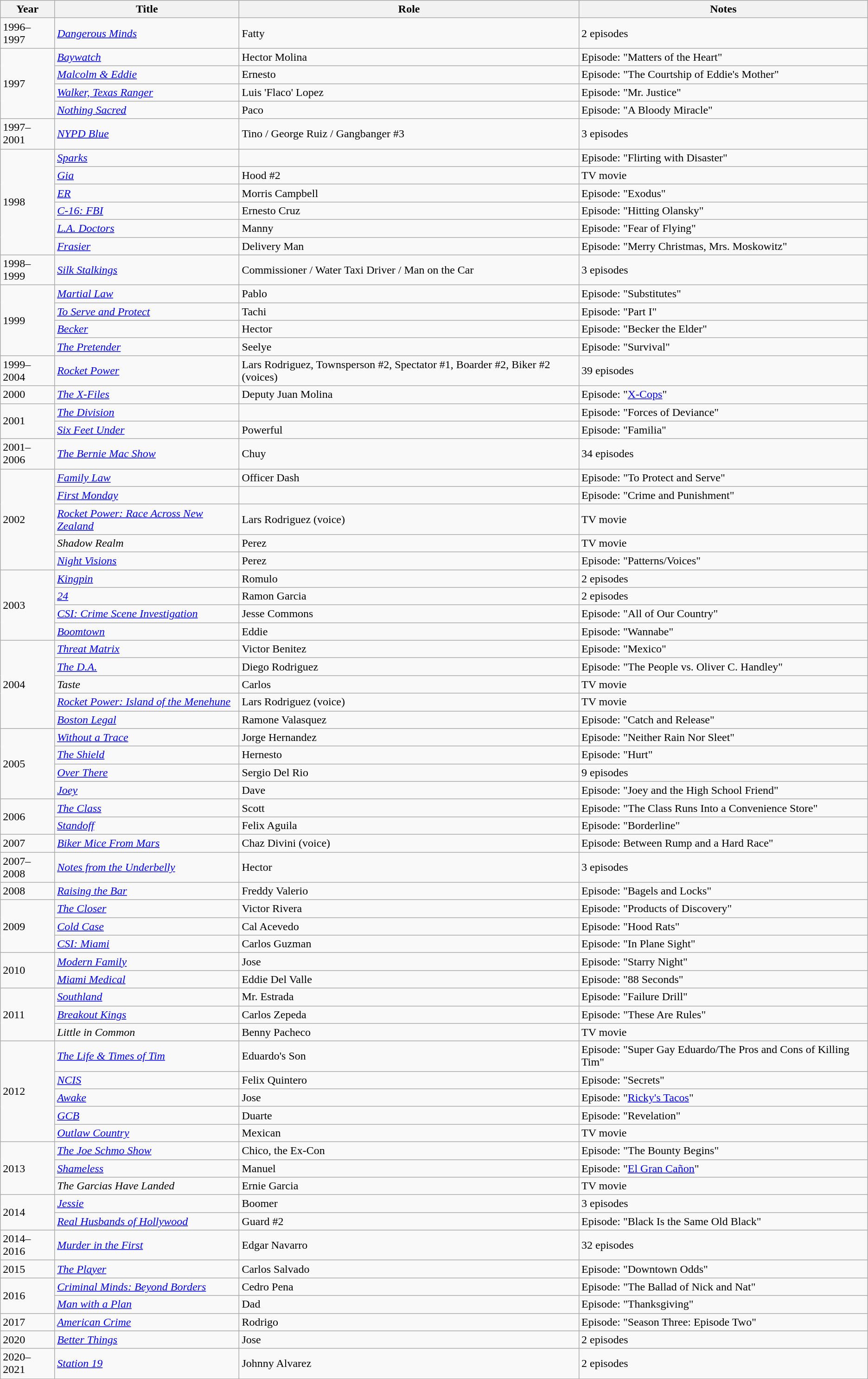<table class="wikitable sortable">
<tr>
<th>Year</th>
<th>Title</th>
<th>Role</th>
<th>Notes</th>
</tr>
<tr>
<td>1996–1997</td>
<td><em><a href='#'>Dangerous Minds</a></em></td>
<td>Fatty</td>
<td>2 episodes</td>
</tr>
<tr>
<td rowspan="4">1997</td>
<td><em><a href='#'>Baywatch</a></em></td>
<td>Hector Molina</td>
<td>Episode: "Matters of the Heart"</td>
</tr>
<tr>
<td><em><a href='#'>Malcolm & Eddie</a></em></td>
<td>Ernesto</td>
<td>Episode: "The Courtship of Eddie's Mother"</td>
</tr>
<tr>
<td><em><a href='#'>Walker, Texas Ranger</a></em></td>
<td>Luis 'Flaco' Lopez</td>
<td>Episode: "Mr. Justice"</td>
</tr>
<tr>
<td><em><a href='#'>Nothing Sacred</a></em></td>
<td>Paco</td>
<td>Episode: "A Bloody Miracle"</td>
</tr>
<tr>
<td>1997–2001</td>
<td><em><a href='#'>NYPD Blue</a></em></td>
<td>Tino / George Ruiz / Gangbanger #3</td>
<td>3 episodes</td>
</tr>
<tr>
<td rowspan="6">1998</td>
<td><em><a href='#'>Sparks</a></em></td>
<td></td>
<td>Episode: "Flirting with Disaster"</td>
</tr>
<tr>
<td><em><a href='#'>Gia</a></em></td>
<td>Hood #2</td>
<td>TV movie</td>
</tr>
<tr>
<td><em><a href='#'>ER</a></em></td>
<td>Morris Campbell</td>
<td>Episode: "Exodus"</td>
</tr>
<tr>
<td><em><a href='#'>C-16: FBI</a></em></td>
<td>Ernesto Cruz</td>
<td>Episode: "Hitting Olansky"</td>
</tr>
<tr>
<td><em><a href='#'>L.A. Doctors</a></em></td>
<td>Manny</td>
<td>Episode: "Fear of Flying"</td>
</tr>
<tr>
<td><em><a href='#'>Frasier</a></em></td>
<td>Delivery Man</td>
<td>Episode: "Merry Christmas, Mrs. Moskowitz"</td>
</tr>
<tr>
<td>1998–1999</td>
<td><em><a href='#'>Silk Stalkings</a></em></td>
<td>Commissioner / Water Taxi Driver / Man on the Car</td>
<td>3 episodes</td>
</tr>
<tr>
<td rowspan="4">1999</td>
<td><em><a href='#'>Martial Law</a></em></td>
<td>Pablo</td>
<td>Episode: "Substitutes"</td>
</tr>
<tr>
<td><em><a href='#'>To Serve and Protect</a></em></td>
<td>Tachi</td>
<td>Episode: "Part I"</td>
</tr>
<tr>
<td><em><a href='#'>Becker</a></em></td>
<td>Hector</td>
<td>Episode: "Becker the Elder"</td>
</tr>
<tr>
<td><em><a href='#'>The Pretender</a></em></td>
<td>Seelye</td>
<td>Episode: "Survival"</td>
</tr>
<tr>
<td>1999–2004</td>
<td><em><a href='#'>Rocket Power</a></em></td>
<td>Lars Rodriguez, Townsperson #2, Spectator #1, Boarder #2, Biker #2 (voices)</td>
<td>39 episodes</td>
</tr>
<tr>
<td>2000</td>
<td><em><a href='#'>The X-Files</a></em></td>
<td>Deputy Juan Molina</td>
<td>Episode: "<a href='#'>X-Cops</a>"</td>
</tr>
<tr>
<td rowspan="2">2001</td>
<td><em><a href='#'>The Division</a></em></td>
<td></td>
<td>Episode: "Forces of Deviance"</td>
</tr>
<tr>
<td><em><a href='#'>Six Feet Under</a></em></td>
<td>Powerful</td>
<td>Episode: "Familia"</td>
</tr>
<tr>
<td>2001–2006</td>
<td><em><a href='#'>The Bernie Mac Show</a></em></td>
<td>Chuy</td>
<td>34 episodes</td>
</tr>
<tr>
<td rowspan="5">2002</td>
<td><em><a href='#'>Family Law</a></em></td>
<td>Officer Dash</td>
<td>Episode: "To Protect and Serve"</td>
</tr>
<tr>
<td><em><a href='#'>First Monday</a></em></td>
<td></td>
<td>Episode: "Crime and Punishment"</td>
</tr>
<tr>
<td><em><a href='#'>Rocket Power: Race Across New Zealand</a></em></td>
<td>Lars Rodriguez (voice)</td>
<td>TV movie</td>
</tr>
<tr>
<td><em>Shadow Realm</em></td>
<td>Perez</td>
<td>TV movie</td>
</tr>
<tr>
<td><em><a href='#'>Night Visions</a></em></td>
<td>Perez</td>
<td>Episode: "Patterns/Voices"</td>
</tr>
<tr>
<td rowspan="4">2003</td>
<td><em><a href='#'>Kingpin</a></em></td>
<td>Romulo</td>
<td>2 episodes</td>
</tr>
<tr>
<td><em><a href='#'>24</a></em></td>
<td>Ramon Garcia</td>
<td>2 episodes</td>
</tr>
<tr>
<td><em><a href='#'>CSI: Crime Scene Investigation</a></em></td>
<td>Jesse Commons</td>
<td>Episode: "All of Our Country"</td>
</tr>
<tr>
<td><em><a href='#'>Boomtown</a></em></td>
<td>Eddie</td>
<td>Episode: "Wannabe"</td>
</tr>
<tr>
<td rowspan="5">2004</td>
<td><em><a href='#'>Threat Matrix</a></em></td>
<td>Victor Benitez</td>
<td>Episode: "Mexico"</td>
</tr>
<tr>
<td><em><a href='#'>The D.A.</a></em></td>
<td>Diego Rodriguez</td>
<td>Episode: "The People vs. Oliver C. Handley"</td>
</tr>
<tr>
<td><em>Taste</em></td>
<td>Carlos</td>
<td>TV movie</td>
</tr>
<tr>
<td><em><a href='#'>Rocket Power: Island of the Menehune</a></em></td>
<td>Lars Rodriguez (voice)</td>
<td>TV movie</td>
</tr>
<tr>
<td><em><a href='#'>Boston Legal</a></em></td>
<td>Ramone Valasquez</td>
<td>Episode: "Catch and Release"</td>
</tr>
<tr>
<td rowspan="4">2005</td>
<td><em><a href='#'>Without a Trace</a></em></td>
<td>Jorge Hernandez</td>
<td>Episode: "Neither Rain Nor Sleet"</td>
</tr>
<tr>
<td><em><a href='#'>The Shield</a></em></td>
<td>Hernesto</td>
<td>Episode: "Hurt"</td>
</tr>
<tr>
<td><em><a href='#'>Over There</a></em></td>
<td>Sergio Del Rio</td>
<td>9 episodes</td>
</tr>
<tr>
<td><em><a href='#'>Joey</a></em></td>
<td>Dave</td>
<td>Episode: "Joey and the High School Friend"</td>
</tr>
<tr>
<td rowspan="2">2006</td>
<td><em><a href='#'>The Class</a></em></td>
<td>Scott</td>
<td>Episode: "The Class Runs Into a Convenience Store"</td>
</tr>
<tr>
<td><em><a href='#'>Standoff</a></em></td>
<td>Felix Aguila</td>
<td>Episode: "Borderline"</td>
</tr>
<tr>
<td>2007</td>
<td><em><a href='#'>Biker Mice From Mars</a></em></td>
<td>Chaz Divini (voice)</td>
<td>Episode: Between Rump and a Hard Race"</td>
</tr>
<tr>
<td>2007–2008</td>
<td><em><a href='#'>Notes from the Underbelly</a></em></td>
<td>Hector</td>
<td>3 episodes</td>
</tr>
<tr>
<td>2008</td>
<td><em><a href='#'>Raising the Bar</a></em></td>
<td>Freddy Valerio</td>
<td>Episode: "Bagels and Locks"</td>
</tr>
<tr>
<td rowspan="3">2009</td>
<td><em><a href='#'>The Closer</a></em></td>
<td>Victor Rivera</td>
<td>Episode: "Products of Discovery"</td>
</tr>
<tr>
<td><em><a href='#'>Cold Case</a></em></td>
<td>Cal Acevedo</td>
<td>Episode: "Hood Rats"</td>
</tr>
<tr>
<td><em><a href='#'>CSI: Miami</a></em></td>
<td>Carlos Guzman</td>
<td>Episode: "In Plane Sight"</td>
</tr>
<tr>
<td rowspan="2">2010</td>
<td><em><a href='#'>Modern Family</a></em></td>
<td>Jose</td>
<td>Episode: "Starry Night"</td>
</tr>
<tr>
<td><em><a href='#'>Miami Medical</a></em></td>
<td>Eddie Del Valle</td>
<td>Episode: "88 Seconds"</td>
</tr>
<tr>
<td rowspan="3">2011</td>
<td><em><a href='#'>Southland</a></em></td>
<td>Mr. Estrada</td>
<td>Episode: "Failure Drill"</td>
</tr>
<tr>
<td><em><a href='#'>Breakout Kings</a></em></td>
<td>Carlos Zepeda</td>
<td>Episode: "These Are Rules"</td>
</tr>
<tr>
<td><em>Little in Common</em></td>
<td>Benny Pacheco</td>
<td>TV movie</td>
</tr>
<tr>
<td rowspan="5">2012</td>
<td><em><a href='#'>The Life & Times of Tim</a></em></td>
<td>Eduardo's Son</td>
<td>Episode: "Super Gay Eduardo/The Pros and Cons of Killing Tim"</td>
</tr>
<tr>
<td><em><a href='#'>NCIS</a></em></td>
<td>Felix Quintero</td>
<td>Episode: "Secrets"</td>
</tr>
<tr>
<td><em><a href='#'>Awake</a></em></td>
<td>Jose</td>
<td>Episode: "<a href='#'>Ricky's Tacos</a>"</td>
</tr>
<tr>
<td><em><a href='#'>GCB</a></em></td>
<td>Duarte</td>
<td>Episode: "Revelation"</td>
</tr>
<tr>
<td><em><a href='#'>Outlaw Country</a></em></td>
<td>Mexican</td>
<td>TV movie</td>
</tr>
<tr>
<td rowspan="3">2013</td>
<td><em><a href='#'>The Joe Schmo Show</a></em></td>
<td>Chico, the Ex-Con</td>
<td>Episode: "The Bounty Begins"</td>
</tr>
<tr>
<td><em><a href='#'>Shameless</a></em></td>
<td>Manuel</td>
<td>Episode: "<a href='#'>El Gran Cañon</a>"</td>
</tr>
<tr>
<td><em>The Garcias Have Landed</em></td>
<td>Ernie Garcia</td>
<td>TV movie</td>
</tr>
<tr>
<td rowspan="2">2014</td>
<td><em><a href='#'>Jessie</a></em></td>
<td>Boomer</td>
<td>3 episodes</td>
</tr>
<tr>
<td><em><a href='#'>Real Husbands of Hollywood</a></em></td>
<td>Guard #2</td>
<td>Episode: "Black Is the Same Old Black"</td>
</tr>
<tr>
<td>2014–2016</td>
<td><em><a href='#'>Murder in the First</a></em></td>
<td>Edgar Navarro</td>
<td>32 episodes</td>
</tr>
<tr>
<td>2015</td>
<td><em><a href='#'>The Player</a></em></td>
<td>Carlos Salvado</td>
<td>Episode: "Downtown Odds"</td>
</tr>
<tr>
<td rowspan="2">2016</td>
<td><em><a href='#'>Criminal Minds: Beyond Borders</a></em></td>
<td>Cedro Pena</td>
<td>Episode: "The Ballad of Nick and Nat"</td>
</tr>
<tr>
<td><em><a href='#'>Man with a Plan</a></em></td>
<td>Dad</td>
<td>Episode: "Thanksgiving"</td>
</tr>
<tr>
<td>2017</td>
<td><em><a href='#'>American Crime</a></em></td>
<td>Rodrigo</td>
<td>Episode: "Season Three: Episode Two"</td>
</tr>
<tr>
<td>2020</td>
<td><em><a href='#'>Better Things</a></em></td>
<td>Jose</td>
<td>2 episodes</td>
</tr>
<tr>
<td>2020–2021</td>
<td><em><a href='#'>Station 19</a></em></td>
<td>Johnny Alvarez</td>
<td>2 episodes</td>
</tr>
</table>
